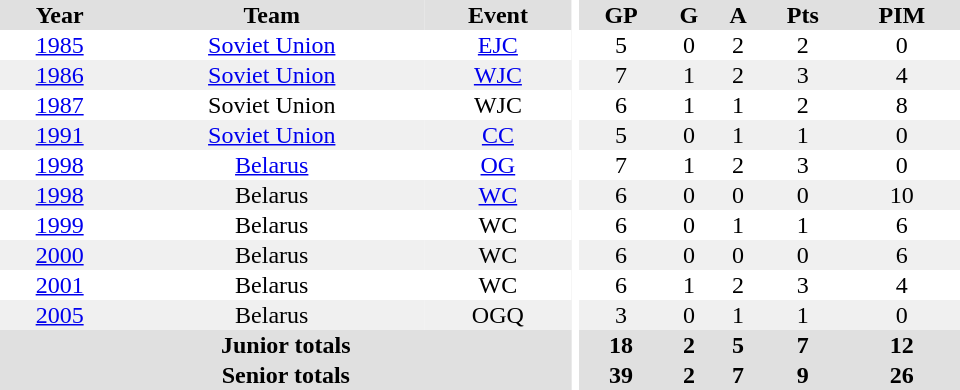<table border="0" cellpadding="1" cellspacing="0" ID="Table3" style="text-align:center; width:40em">
<tr ALIGN="center" bgcolor="#e0e0e0">
<th>Year</th>
<th>Team</th>
<th>Event</th>
<th rowspan="99" bgcolor="#ffffff"></th>
<th>GP</th>
<th>G</th>
<th>A</th>
<th>Pts</th>
<th>PIM</th>
</tr>
<tr>
<td><a href='#'>1985</a></td>
<td><a href='#'>Soviet Union</a></td>
<td><a href='#'>EJC</a></td>
<td>5</td>
<td>0</td>
<td>2</td>
<td>2</td>
<td>0</td>
</tr>
<tr bgcolor="#f0f0f0">
<td><a href='#'>1986</a></td>
<td><a href='#'>Soviet Union</a></td>
<td><a href='#'>WJC</a></td>
<td>7</td>
<td>1</td>
<td>2</td>
<td>3</td>
<td>4</td>
</tr>
<tr>
<td><a href='#'>1987</a></td>
<td>Soviet Union</td>
<td>WJC</td>
<td>6</td>
<td>1</td>
<td>1</td>
<td>2</td>
<td>8</td>
</tr>
<tr bgcolor="#f0f0f0">
<td><a href='#'>1991</a></td>
<td><a href='#'>Soviet Union</a></td>
<td><a href='#'>CC</a></td>
<td>5</td>
<td>0</td>
<td>1</td>
<td>1</td>
<td>0</td>
</tr>
<tr>
<td><a href='#'>1998</a></td>
<td><a href='#'>Belarus</a></td>
<td><a href='#'>OG</a></td>
<td>7</td>
<td>1</td>
<td>2</td>
<td>3</td>
<td>0</td>
</tr>
<tr bgcolor="#f0f0f0">
<td><a href='#'>1998</a></td>
<td>Belarus</td>
<td><a href='#'>WC</a></td>
<td>6</td>
<td>0</td>
<td>0</td>
<td>0</td>
<td>10</td>
</tr>
<tr>
<td><a href='#'>1999</a></td>
<td>Belarus</td>
<td>WC</td>
<td>6</td>
<td>0</td>
<td>1</td>
<td>1</td>
<td>6</td>
</tr>
<tr bgcolor="#f0f0f0">
<td><a href='#'>2000</a></td>
<td>Belarus</td>
<td>WC</td>
<td>6</td>
<td>0</td>
<td>0</td>
<td>0</td>
<td>6</td>
</tr>
<tr>
<td><a href='#'>2001</a></td>
<td>Belarus</td>
<td>WC</td>
<td>6</td>
<td>1</td>
<td>2</td>
<td>3</td>
<td>4</td>
</tr>
<tr bgcolor="#f0f0f0">
<td><a href='#'>2005</a></td>
<td>Belarus</td>
<td>OGQ</td>
<td>3</td>
<td>0</td>
<td>1</td>
<td>1</td>
<td>0</td>
</tr>
<tr bgcolor="#e0e0e0">
<th colspan="3">Junior totals</th>
<th>18</th>
<th>2</th>
<th>5</th>
<th>7</th>
<th>12</th>
</tr>
<tr bgcolor="#e0e0e0">
<th colspan="3">Senior totals</th>
<th>39</th>
<th>2</th>
<th>7</th>
<th>9</th>
<th>26</th>
</tr>
</table>
